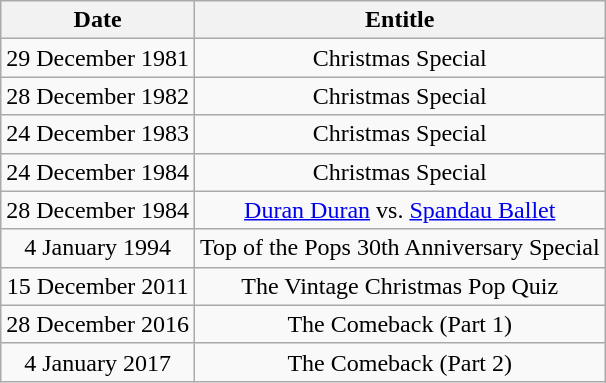<table class="wikitable" style="text-align:center;">
<tr>
<th>Date</th>
<th>Entitle</th>
</tr>
<tr>
<td>29 December 1981</td>
<td>Christmas Special</td>
</tr>
<tr>
<td>28 December 1982</td>
<td>Christmas Special</td>
</tr>
<tr>
<td>24 December 1983</td>
<td>Christmas Special</td>
</tr>
<tr>
<td>24 December 1984</td>
<td>Christmas Special</td>
</tr>
<tr>
<td>28 December 1984</td>
<td><a href='#'>Duran Duran</a> vs. <a href='#'>Spandau Ballet</a></td>
</tr>
<tr>
<td>4 January 1994</td>
<td>Top of the Pops 30th Anniversary Special</td>
</tr>
<tr>
<td>15 December 2011</td>
<td>The Vintage Christmas Pop Quiz</td>
</tr>
<tr>
<td>28 December 2016</td>
<td>The Comeback (Part 1)</td>
</tr>
<tr>
<td>4 January 2017</td>
<td>The Comeback (Part 2)</td>
</tr>
</table>
